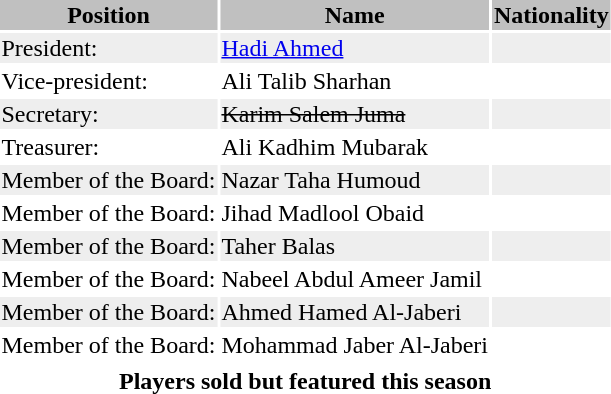<table class="toccolours">
<tr>
<th bgcolor=silver>Position</th>
<th bgcolor=silver>Name</th>
<th bgcolor=silver>Nationality</th>
</tr>
<tr bgcolor=#eeeeee>
<td>President:</td>
<td><a href='#'>Hadi Ahmed</a></td>
<td></td>
</tr>
<tr>
<td>Vice-president:</td>
<td>Ali Talib Sharhan</td>
<td></td>
</tr>
<tr bgcolor=#eeeeee>
<td>Secretary:</td>
<td><s>Karim Salem Juma</s></td>
<td></td>
</tr>
<tr>
<td>Treasurer:</td>
<td>Ali Kadhim Mubarak</td>
<td></td>
</tr>
<tr bgcolor=#eeeeee>
<td>Member of the Board:</td>
<td>Nazar Taha Humoud</td>
<td></td>
</tr>
<tr>
<td>Member of the Board:</td>
<td>Jihad Madlool Obaid</td>
<td></td>
</tr>
<tr bgcolor=#eeeeee>
<td>Member of the Board:</td>
<td>Taher Balas</td>
<td></td>
</tr>
<tr>
<td>Member of the Board:</td>
<td>Nabeel Abdul Ameer Jamil</td>
<td></td>
</tr>
<tr bgcolor=#eeeeee>
<td>Member of the Board:</td>
<td>Ahmed Hamed Al-Jaberi</td>
<td></td>
</tr>
<tr>
<td>Member of the Board:</td>
<td>Mohammad Jaber Al-Jaberi</td>
<td></td>
</tr>
<tr>
</tr>
<tr>
<th colspan="16">Players sold but featured this season</th>
</tr>
<tr>
</tr>
</table>
